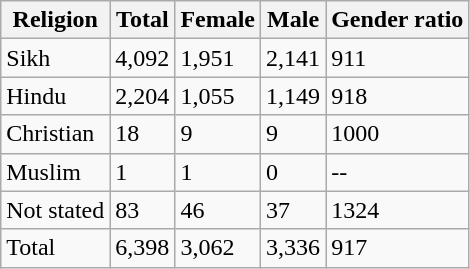<table class="wikitable sortable">
<tr>
<th>Religion</th>
<th>Total</th>
<th>Female</th>
<th>Male</th>
<th>Gender ratio</th>
</tr>
<tr>
<td>Sikh</td>
<td>4,092</td>
<td>1,951</td>
<td>2,141</td>
<td>911</td>
</tr>
<tr>
<td>Hindu</td>
<td>2,204</td>
<td>1,055</td>
<td>1,149</td>
<td>918</td>
</tr>
<tr>
<td>Christian</td>
<td>18</td>
<td>9</td>
<td>9</td>
<td>1000</td>
</tr>
<tr>
<td>Muslim</td>
<td>1</td>
<td>1</td>
<td>0</td>
<td>--</td>
</tr>
<tr>
<td>Not stated</td>
<td>83</td>
<td>46</td>
<td>37</td>
<td>1324</td>
</tr>
<tr>
<td>Total</td>
<td>6,398</td>
<td>3,062</td>
<td>3,336</td>
<td>917</td>
</tr>
</table>
